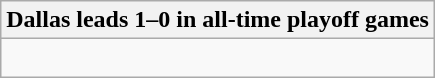<table class="wikitable collapsible collapsed">
<tr>
<th>Dallas leads 1–0 in all-time playoff games</th>
</tr>
<tr>
<td><br></td>
</tr>
</table>
